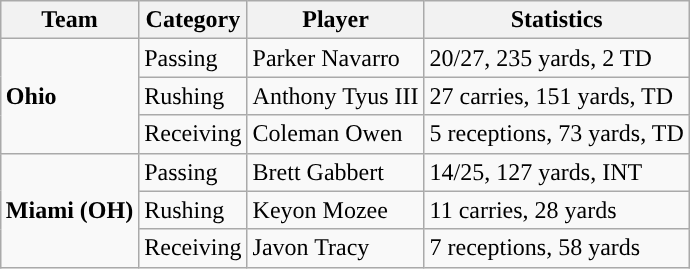<table class="wikitable" style="float: right;">
<tr>
<th>Team</th>
<th>Category</th>
<th>Player</th>
<th>Statistics</th>
</tr>
<tr>
<td rowspan=3><strong>Ohio</strong></td>
<td>Passing</td>
<td>Parker Navarro</td>
<td>20/27, 235 yards, 2 TD</td>
</tr>
<tr>
<td>Rushing</td>
<td>Anthony Tyus III</td>
<td>27 carries, 151 yards, TD</td>
</tr>
<tr>
<td>Receiving</td>
<td>Coleman Owen</td>
<td>5 receptions, 73 yards, TD</td>
</tr>
<tr>
<td rowspan=3><strong>Miami (OH)</strong></td>
<td>Passing</td>
<td>Brett Gabbert</td>
<td>14/25, 127 yards, INT</td>
</tr>
<tr>
<td>Rushing</td>
<td>Keyon Mozee</td>
<td>11 carries, 28 yards</td>
</tr>
<tr>
<td>Receiving</td>
<td>Javon Tracy</td>
<td>7 receptions, 58 yards</td>
</tr>
</table>
